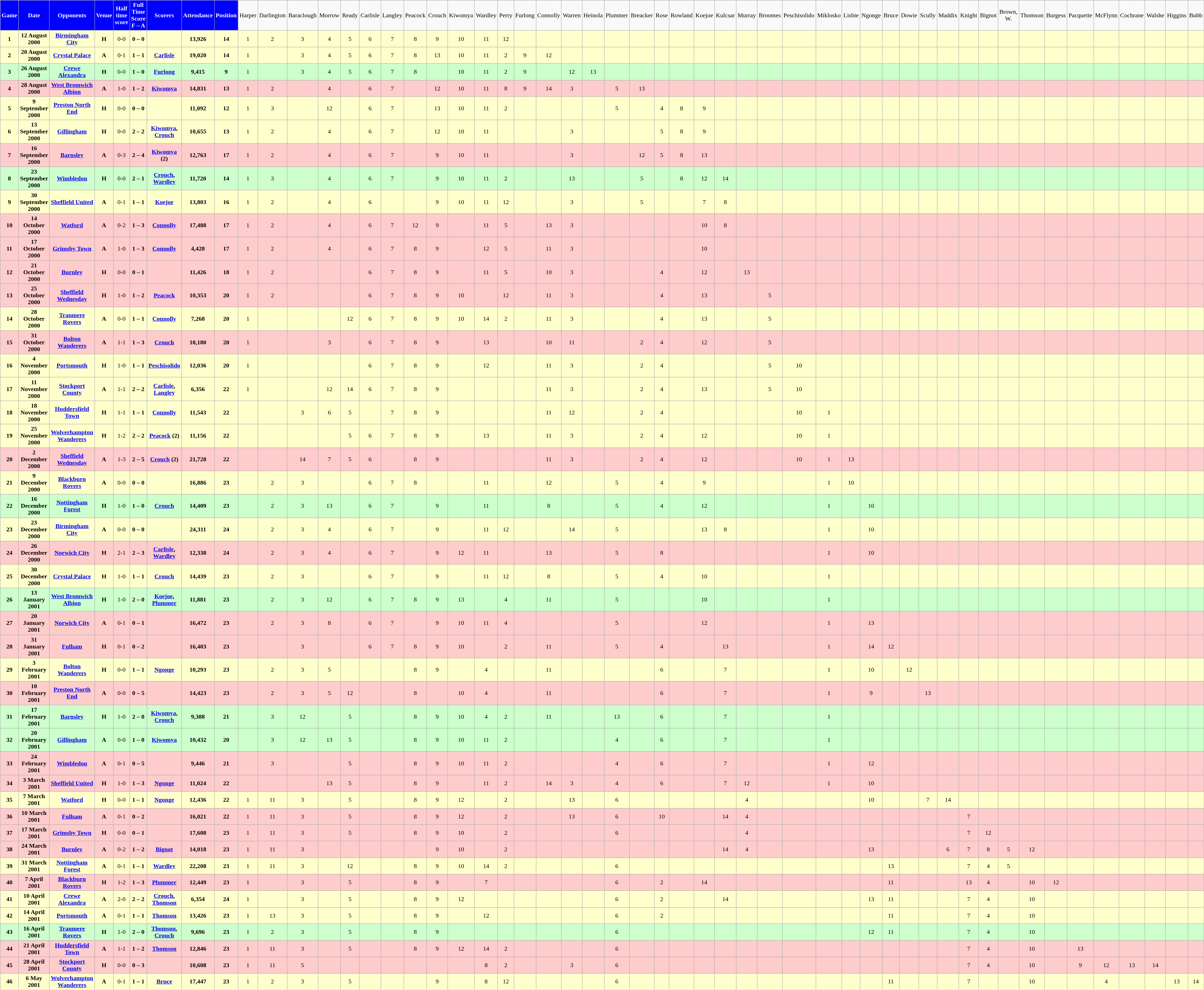<table class="wikitable" style="font-size:100%; text-align:center">
<tr>
<th style="background:#0000FF; color:white; text-align:center;">Game</th>
<th style="background:#0000FF; color:white; text-align:center;">Date</th>
<th style="background:#0000FF; color:white; text-align:center;">Opponents</th>
<th style="background:#0000FF; color:white; text-align:center;">Venue</th>
<th style="background:#0000FF; color:white; text-align:center;">Half time score</th>
<th style="background:#0000FF; color:white; text-align:center;">Full Time Score<br><strong>F – A</strong></th>
<th style="background:#0000FF; color:white; text-align:center;">Scorers</th>
<th style="background:#0000FF; color:white; text-align:center;">Attendance</th>
<th style="background:#0000FF; color:white; text-align:center;">Position</th>
<td>Harper</td>
<td>Darlington</td>
<td>Baraclough</td>
<td>Morrow</td>
<td>Ready</td>
<td>Carlisle</td>
<td>Langley</td>
<td>Peacock</td>
<td>Crouch</td>
<td>Kiwomya</td>
<td>Wardley</td>
<td>Perry</td>
<td>Furlong</td>
<td>Connolly</td>
<td>Warren</td>
<td>Heinola</td>
<td>Plummer</td>
<td>Breacker</td>
<td>Rose</td>
<td>Rowland</td>
<td>Koejoe</td>
<td>Kulcsar</td>
<td>Murray</td>
<td>Broomes</td>
<td>Peschisolido</td>
<td>Miklosko</td>
<td>Lisbie</td>
<td>Ngonge</td>
<td>Bruce</td>
<td>Dowie</td>
<td>Scully</td>
<td>Maddix</td>
<td>Knight</td>
<td>Bignot</td>
<td>Brown, W.</td>
<td>Thomson</td>
<td>Burgess</td>
<td>Pacquette</td>
<td>McFlynn</td>
<td>Cochrane</td>
<td>Walshe</td>
<td>Higgins</td>
<td>Bubb</td>
</tr>
<tr style="background: #FFFFCC;">
<td><strong>1</strong></td>
<td><strong>12 August 2000</strong></td>
<td><a href='#'><strong>Birmingham City</strong></a></td>
<td><strong>H</strong></td>
<td>0-0</td>
<td><strong>0 – 0</strong></td>
<td></td>
<td><strong>13,926</strong></td>
<td><strong>14</strong></td>
<td>1</td>
<td>2</td>
<td>3</td>
<td>4</td>
<td>5</td>
<td>6</td>
<td>7</td>
<td>8</td>
<td>9</td>
<td>10</td>
<td>11</td>
<td>12</td>
<td></td>
<td></td>
<td></td>
<td></td>
<td></td>
<td></td>
<td></td>
<td></td>
<td></td>
<td></td>
<td></td>
<td></td>
<td></td>
<td></td>
<td></td>
<td></td>
<td></td>
<td></td>
<td></td>
<td></td>
<td></td>
<td></td>
<td></td>
<td></td>
<td></td>
<td></td>
<td></td>
<td></td>
<td></td>
<td></td>
<td></td>
</tr>
<tr style="background: #FFFFCC;">
<td><strong>2</strong></td>
<td><strong>20 August 2000</strong></td>
<td><a href='#'><strong>Crystal Palace</strong></a></td>
<td><strong>A</strong></td>
<td>0-1</td>
<td><strong>1 – 1</strong></td>
<td><a href='#'><strong>Carlisle</strong></a></td>
<td><strong>19,020</strong></td>
<td><strong>14</strong></td>
<td>1</td>
<td></td>
<td>3</td>
<td>4</td>
<td>5</td>
<td>6</td>
<td>7</td>
<td>8</td>
<td>13</td>
<td>10</td>
<td>11</td>
<td>2</td>
<td>9</td>
<td>12</td>
<td></td>
<td></td>
<td></td>
<td></td>
<td></td>
<td></td>
<td></td>
<td></td>
<td></td>
<td></td>
<td></td>
<td></td>
<td></td>
<td></td>
<td></td>
<td></td>
<td></td>
<td></td>
<td></td>
<td></td>
<td></td>
<td></td>
<td></td>
<td></td>
<td></td>
<td></td>
<td></td>
<td></td>
<td></td>
</tr>
<tr style="background: #CCFFCC;">
<td><strong>3</strong></td>
<td><strong>26 August 2000</strong></td>
<td><a href='#'><strong>Crewe Alexandra</strong></a></td>
<td><strong>H</strong></td>
<td>0-0</td>
<td><strong>1 – 0</strong></td>
<td><a href='#'><strong>Furlong</strong></a></td>
<td><strong>9,415</strong></td>
<td><strong>9</strong></td>
<td>1</td>
<td></td>
<td>3</td>
<td>4</td>
<td>5</td>
<td>6</td>
<td>7</td>
<td>8</td>
<td></td>
<td>10</td>
<td>11</td>
<td>2</td>
<td>9</td>
<td></td>
<td>12</td>
<td>13</td>
<td></td>
<td></td>
<td></td>
<td></td>
<td></td>
<td></td>
<td></td>
<td></td>
<td></td>
<td></td>
<td></td>
<td></td>
<td></td>
<td></td>
<td></td>
<td></td>
<td></td>
<td></td>
<td></td>
<td></td>
<td></td>
<td></td>
<td></td>
<td></td>
<td></td>
<td></td>
<td></td>
</tr>
<tr style="background: #FFCCCC;">
<td><strong>4</strong></td>
<td><strong>28 August 2000</strong></td>
<td><a href='#'><strong>West Bromwich Albion</strong></a></td>
<td><strong>A</strong></td>
<td>1-0</td>
<td><strong>1 – 2</strong></td>
<td><a href='#'><strong>Kiwomya</strong></a></td>
<td><strong>14,831</strong></td>
<td><strong>13</strong></td>
<td>1</td>
<td>2</td>
<td></td>
<td>4</td>
<td></td>
<td>6</td>
<td>7</td>
<td></td>
<td>12</td>
<td>10</td>
<td>11</td>
<td>8</td>
<td>9</td>
<td>14</td>
<td>3</td>
<td></td>
<td>5</td>
<td>13</td>
<td></td>
<td></td>
<td></td>
<td></td>
<td></td>
<td></td>
<td></td>
<td></td>
<td></td>
<td></td>
<td></td>
<td></td>
<td></td>
<td></td>
<td></td>
<td></td>
<td></td>
<td></td>
<td></td>
<td></td>
<td></td>
<td></td>
<td></td>
<td></td>
<td></td>
</tr>
<tr style="background: #FFFFCC;">
<td><strong>5</strong></td>
<td><strong>9 September 2000</strong></td>
<td><a href='#'><strong>Preston North End</strong></a></td>
<td><strong>H</strong></td>
<td>0-0</td>
<td><strong>0 – 0</strong></td>
<td></td>
<td><strong>11,092</strong></td>
<td><strong>12</strong></td>
<td>1</td>
<td>3</td>
<td></td>
<td>12</td>
<td></td>
<td>6</td>
<td>7</td>
<td></td>
<td>13</td>
<td>10</td>
<td>11</td>
<td>2</td>
<td></td>
<td></td>
<td></td>
<td></td>
<td>5</td>
<td></td>
<td>4</td>
<td>8</td>
<td>9</td>
<td></td>
<td></td>
<td></td>
<td></td>
<td></td>
<td></td>
<td></td>
<td></td>
<td></td>
<td></td>
<td></td>
<td></td>
<td></td>
<td></td>
<td></td>
<td></td>
<td></td>
<td></td>
<td></td>
<td></td>
<td></td>
<td></td>
</tr>
<tr style="background: #FFFFCC;">
<td><strong>6</strong></td>
<td><strong>13 September 2000</strong></td>
<td><a href='#'><strong>Gillingham</strong></a></td>
<td><strong>H</strong></td>
<td>0-0</td>
<td><strong>2 – 2</strong></td>
<td><strong><a href='#'>Kiwomya</a>, <a href='#'>Crouch</a></strong></td>
<td><strong>10,655</strong></td>
<td><strong>13</strong></td>
<td>1</td>
<td>2</td>
<td></td>
<td>4</td>
<td></td>
<td>6</td>
<td>7</td>
<td></td>
<td>12</td>
<td>10</td>
<td>11</td>
<td></td>
<td></td>
<td></td>
<td>3</td>
<td></td>
<td></td>
<td></td>
<td>5</td>
<td>8</td>
<td>9</td>
<td></td>
<td></td>
<td></td>
<td></td>
<td></td>
<td></td>
<td></td>
<td></td>
<td></td>
<td></td>
<td></td>
<td></td>
<td></td>
<td></td>
<td></td>
<td></td>
<td></td>
<td></td>
<td></td>
<td></td>
<td></td>
<td></td>
</tr>
<tr style="background: #FFCCCC;">
<td><strong>7</strong></td>
<td><strong>16 September 2000</strong></td>
<td><a href='#'><strong>Barnsley</strong></a></td>
<td><strong>A</strong></td>
<td>0-3</td>
<td><strong>2 – 4</strong></td>
<td><strong><a href='#'>Kiwomya</a> (2)</strong></td>
<td><strong>12,763</strong></td>
<td><strong>17</strong></td>
<td>1</td>
<td>2</td>
<td></td>
<td>4</td>
<td></td>
<td>6</td>
<td>7</td>
<td></td>
<td>9</td>
<td>10</td>
<td>11</td>
<td></td>
<td></td>
<td></td>
<td>3</td>
<td></td>
<td></td>
<td>12</td>
<td>5</td>
<td>8</td>
<td>13</td>
<td></td>
<td></td>
<td></td>
<td></td>
<td></td>
<td></td>
<td></td>
<td></td>
<td></td>
<td></td>
<td></td>
<td></td>
<td></td>
<td></td>
<td></td>
<td></td>
<td></td>
<td></td>
<td></td>
<td></td>
<td></td>
<td></td>
</tr>
<tr style="background: #CCFFCC;">
<td><strong>8</strong></td>
<td><strong>23 September 2000</strong></td>
<td><a href='#'><strong>Wimbledon</strong></a></td>
<td><strong>H</strong></td>
<td>0-0</td>
<td><strong>2 – 1</strong></td>
<td><strong><a href='#'>Crouch</a>, <a href='#'>Wardley</a></strong></td>
<td><strong>11,720</strong></td>
<td><strong>14</strong></td>
<td>1</td>
<td>3</td>
<td></td>
<td>4</td>
<td></td>
<td>6</td>
<td>7</td>
<td></td>
<td>9</td>
<td>10</td>
<td>11</td>
<td>2</td>
<td></td>
<td></td>
<td>13</td>
<td></td>
<td></td>
<td>5</td>
<td></td>
<td>8</td>
<td>12</td>
<td>14</td>
<td></td>
<td></td>
<td></td>
<td></td>
<td></td>
<td></td>
<td></td>
<td></td>
<td></td>
<td></td>
<td></td>
<td></td>
<td></td>
<td></td>
<td></td>
<td></td>
<td></td>
<td></td>
<td></td>
<td></td>
<td></td>
</tr>
<tr style="background: #FFFFCC;">
<td><strong>9</strong></td>
<td><strong>30 September 2000</strong></td>
<td><a href='#'><strong>Sheffield United</strong></a></td>
<td><strong>A</strong></td>
<td>0-1</td>
<td><strong>1 – 1</strong></td>
<td><a href='#'><strong>Koejoe</strong></a></td>
<td><strong>13,803</strong></td>
<td><strong>16</strong></td>
<td>1</td>
<td>2</td>
<td></td>
<td>4</td>
<td></td>
<td>6</td>
<td></td>
<td></td>
<td>9</td>
<td>10</td>
<td>11</td>
<td>12</td>
<td></td>
<td></td>
<td>3</td>
<td></td>
<td></td>
<td>5</td>
<td></td>
<td></td>
<td>7</td>
<td>8</td>
<td></td>
<td></td>
<td></td>
<td></td>
<td></td>
<td></td>
<td></td>
<td></td>
<td></td>
<td></td>
<td></td>
<td></td>
<td></td>
<td></td>
<td></td>
<td></td>
<td></td>
<td></td>
<td></td>
<td></td>
<td></td>
</tr>
<tr style="background: #FFCCCC;">
<td><strong>10</strong></td>
<td><strong>14 October 2000</strong></td>
<td><a href='#'><strong>Watford</strong></a></td>
<td><strong>A</strong></td>
<td>0-2</td>
<td><strong>1 – 3</strong></td>
<td><a href='#'><strong>Connolly</strong></a></td>
<td><strong>17,488</strong></td>
<td><strong>17</strong></td>
<td>1</td>
<td>2</td>
<td></td>
<td>4</td>
<td></td>
<td>6</td>
<td>7</td>
<td>12</td>
<td>9</td>
<td></td>
<td>11</td>
<td>5</td>
<td></td>
<td>13</td>
<td>3</td>
<td></td>
<td></td>
<td></td>
<td></td>
<td></td>
<td>10</td>
<td>8</td>
<td></td>
<td></td>
<td></td>
<td></td>
<td></td>
<td></td>
<td></td>
<td></td>
<td></td>
<td></td>
<td></td>
<td></td>
<td></td>
<td></td>
<td></td>
<td></td>
<td></td>
<td></td>
<td></td>
<td></td>
<td></td>
</tr>
<tr style="background: #FFCCCC;">
<td><strong>11</strong></td>
<td><strong>17 October 2000</strong></td>
<td><a href='#'><strong>Grimsby Town</strong></a></td>
<td><strong>A</strong></td>
<td>1-0</td>
<td><strong>1 – 3</strong></td>
<td><a href='#'><strong>Connolly</strong></a></td>
<td><strong>4,428</strong></td>
<td><strong>17</strong></td>
<td>1</td>
<td>2</td>
<td></td>
<td>4</td>
<td></td>
<td>6</td>
<td>7</td>
<td>8</td>
<td>9</td>
<td></td>
<td>12</td>
<td>5</td>
<td></td>
<td>11</td>
<td>3</td>
<td></td>
<td></td>
<td></td>
<td></td>
<td></td>
<td>10</td>
<td></td>
<td></td>
<td></td>
<td></td>
<td></td>
<td></td>
<td></td>
<td></td>
<td></td>
<td></td>
<td></td>
<td></td>
<td></td>
<td></td>
<td></td>
<td></td>
<td></td>
<td></td>
<td></td>
<td></td>
<td></td>
<td></td>
</tr>
<tr style="background: #FFCCCC;">
<td><strong>12</strong></td>
<td><strong>21 October 2000</strong></td>
<td><a href='#'><strong>Burnley</strong></a></td>
<td><strong>H</strong></td>
<td>0-0</td>
<td><strong>0 – 1</strong></td>
<td></td>
<td><strong>11,426</strong></td>
<td><strong>18</strong></td>
<td>1</td>
<td>2</td>
<td></td>
<td></td>
<td></td>
<td>6</td>
<td>7</td>
<td>8</td>
<td>9</td>
<td></td>
<td>11</td>
<td>5</td>
<td></td>
<td>10</td>
<td>3</td>
<td></td>
<td></td>
<td></td>
<td>4</td>
<td></td>
<td>12</td>
<td></td>
<td>13</td>
<td></td>
<td></td>
<td></td>
<td></td>
<td></td>
<td></td>
<td></td>
<td></td>
<td></td>
<td></td>
<td></td>
<td></td>
<td></td>
<td></td>
<td></td>
<td></td>
<td></td>
<td></td>
<td></td>
<td></td>
</tr>
<tr style="background: #FFCCCC;">
<td><strong>13</strong></td>
<td><strong>25 October 2000</strong></td>
<td><a href='#'><strong>Sheffield Wednesday</strong></a></td>
<td><strong>H</strong></td>
<td>1-0</td>
<td><strong>1 – 2</strong></td>
<td><a href='#'><strong>Peacock</strong></a></td>
<td><strong>10,353</strong></td>
<td><strong>20</strong></td>
<td>1</td>
<td>2</td>
<td></td>
<td></td>
<td></td>
<td>6</td>
<td>7</td>
<td>8</td>
<td>9</td>
<td>10</td>
<td></td>
<td>12</td>
<td></td>
<td>11</td>
<td>3</td>
<td></td>
<td></td>
<td></td>
<td>4</td>
<td></td>
<td>13</td>
<td></td>
<td></td>
<td>5</td>
<td></td>
<td></td>
<td></td>
<td></td>
<td></td>
<td></td>
<td></td>
<td></td>
<td></td>
<td></td>
<td></td>
<td></td>
<td></td>
<td></td>
<td></td>
<td></td>
<td></td>
<td></td>
<td></td>
</tr>
<tr style="background: #FFFFCC;">
<td><strong>14</strong></td>
<td><strong>28 October 2000</strong></td>
<td><a href='#'><strong>Tranmere Rovers</strong></a></td>
<td><strong>A</strong></td>
<td>0-0</td>
<td><strong>1 – 1</strong></td>
<td><a href='#'><strong>Connolly</strong></a></td>
<td><strong>7,268</strong></td>
<td><strong>20</strong></td>
<td>1</td>
<td></td>
<td></td>
<td></td>
<td>12</td>
<td>6</td>
<td>7</td>
<td>8</td>
<td>9</td>
<td>10</td>
<td>14</td>
<td>2</td>
<td></td>
<td>11</td>
<td>3</td>
<td></td>
<td></td>
<td></td>
<td>4</td>
<td></td>
<td>13</td>
<td></td>
<td></td>
<td>5</td>
<td></td>
<td></td>
<td></td>
<td></td>
<td></td>
<td></td>
<td></td>
<td></td>
<td></td>
<td></td>
<td></td>
<td></td>
<td></td>
<td></td>
<td></td>
<td></td>
<td></td>
<td></td>
<td></td>
</tr>
<tr style="background: #FFCCCC;">
<td><strong>15</strong></td>
<td><strong>31 October 2000</strong></td>
<td><a href='#'><strong>Bolton Wanderers</strong></a></td>
<td><strong>A</strong></td>
<td>1-1</td>
<td><strong>1 – 3</strong></td>
<td><a href='#'><strong>Crouch</strong></a></td>
<td><strong>10,180</strong></td>
<td><strong>20</strong></td>
<td>1</td>
<td></td>
<td></td>
<td>3</td>
<td></td>
<td>6</td>
<td>7</td>
<td>8</td>
<td>9</td>
<td></td>
<td>13</td>
<td></td>
<td></td>
<td>10</td>
<td>11</td>
<td></td>
<td></td>
<td>2</td>
<td>4</td>
<td></td>
<td>12</td>
<td></td>
<td></td>
<td>5</td>
<td></td>
<td></td>
<td></td>
<td></td>
<td></td>
<td></td>
<td></td>
<td></td>
<td></td>
<td></td>
<td></td>
<td></td>
<td></td>
<td></td>
<td></td>
<td></td>
<td></td>
<td></td>
<td></td>
</tr>
<tr style="background: #FFFFCC;">
<td><strong>16</strong></td>
<td><strong>4 November 2000</strong></td>
<td><a href='#'><strong>Portsmouth</strong></a></td>
<td><strong>H</strong></td>
<td>1-0</td>
<td><strong>1 – 1</strong></td>
<td><a href='#'><strong>Peschisolido</strong></a></td>
<td><strong>12,036</strong></td>
<td><strong>20</strong></td>
<td>1</td>
<td></td>
<td></td>
<td></td>
<td></td>
<td>6</td>
<td>7</td>
<td>8</td>
<td>9</td>
<td></td>
<td>12</td>
<td></td>
<td></td>
<td>11</td>
<td>3</td>
<td></td>
<td></td>
<td>2</td>
<td>4</td>
<td></td>
<td></td>
<td></td>
<td></td>
<td>5</td>
<td>10</td>
<td></td>
<td></td>
<td></td>
<td></td>
<td></td>
<td></td>
<td></td>
<td></td>
<td></td>
<td></td>
<td></td>
<td></td>
<td></td>
<td></td>
<td></td>
<td></td>
<td></td>
<td></td>
</tr>
<tr style="background: #FFFFCC;">
<td><strong>17</strong></td>
<td><strong>11 November 2000</strong></td>
<td><a href='#'><strong>Stockport County</strong></a></td>
<td><strong>A</strong></td>
<td>1-1</td>
<td><strong>2 – 2</strong></td>
<td><strong><a href='#'>Carlisle</a>, <a href='#'>Langley</a></strong></td>
<td><strong>6,356</strong></td>
<td><strong>22</strong></td>
<td>1</td>
<td></td>
<td></td>
<td>12</td>
<td>14</td>
<td>6</td>
<td>7</td>
<td>8</td>
<td>9</td>
<td></td>
<td></td>
<td></td>
<td></td>
<td>11</td>
<td>3</td>
<td></td>
<td></td>
<td>2</td>
<td>4</td>
<td></td>
<td>13</td>
<td></td>
<td></td>
<td>5</td>
<td>10</td>
<td></td>
<td></td>
<td></td>
<td></td>
<td></td>
<td></td>
<td></td>
<td></td>
<td></td>
<td></td>
<td></td>
<td></td>
<td></td>
<td></td>
<td></td>
<td></td>
<td></td>
<td></td>
</tr>
<tr style="background: #FFFFCC;">
<td><strong>18</strong></td>
<td><strong>18 November 2000</strong></td>
<td><a href='#'><strong>Huddersfield Town</strong></a></td>
<td><strong>H</strong></td>
<td>1-1</td>
<td><strong>1 – 1</strong></td>
<td><a href='#'><strong>Connolly</strong></a></td>
<td><strong>11,543</strong></td>
<td><strong>22</strong></td>
<td></td>
<td></td>
<td>3</td>
<td>6</td>
<td>5</td>
<td></td>
<td>7</td>
<td>8</td>
<td>9</td>
<td></td>
<td></td>
<td></td>
<td></td>
<td>11</td>
<td>12</td>
<td></td>
<td></td>
<td>2</td>
<td>4</td>
<td></td>
<td></td>
<td></td>
<td></td>
<td></td>
<td>10</td>
<td>1</td>
<td></td>
<td></td>
<td></td>
<td></td>
<td></td>
<td></td>
<td></td>
<td></td>
<td></td>
<td></td>
<td></td>
<td></td>
<td></td>
<td></td>
<td></td>
<td></td>
<td></td>
</tr>
<tr style="background: #FFFFCC;">
<td><strong>19</strong></td>
<td><strong>25 November 2000</strong></td>
<td><a href='#'><strong>Wolverhampton Wanderers</strong></a></td>
<td><strong>H</strong></td>
<td>1-2</td>
<td><strong>2 – 2</strong></td>
<td><strong><a href='#'>Peacock</a> (2)</strong></td>
<td><strong>11,156</strong></td>
<td><strong>22</strong></td>
<td></td>
<td></td>
<td></td>
<td></td>
<td>5</td>
<td>6</td>
<td>7</td>
<td>8</td>
<td>9</td>
<td></td>
<td>13</td>
<td></td>
<td></td>
<td>11</td>
<td>3</td>
<td></td>
<td></td>
<td>2</td>
<td>4</td>
<td></td>
<td>12</td>
<td></td>
<td></td>
<td></td>
<td>10</td>
<td>1</td>
<td></td>
<td></td>
<td></td>
<td></td>
<td></td>
<td></td>
<td></td>
<td></td>
<td></td>
<td></td>
<td></td>
<td></td>
<td></td>
<td></td>
<td></td>
<td></td>
<td></td>
</tr>
<tr style="background: #FFCCCC;">
<td><strong>20</strong></td>
<td><strong>2 December 2000</strong></td>
<td><a href='#'><strong>Sheffield Wednesday</strong></a></td>
<td><strong>A</strong></td>
<td>1-3</td>
<td><strong>2 – 5</strong></td>
<td><strong><a href='#'>Crouch</a> (2)</strong></td>
<td><strong>21,728</strong></td>
<td><strong>22</strong></td>
<td></td>
<td></td>
<td>14</td>
<td>7</td>
<td>5</td>
<td>6</td>
<td></td>
<td>8</td>
<td>9</td>
<td></td>
<td></td>
<td></td>
<td></td>
<td>11</td>
<td>3</td>
<td></td>
<td></td>
<td>2</td>
<td>4</td>
<td></td>
<td>12</td>
<td></td>
<td></td>
<td></td>
<td>10</td>
<td>1</td>
<td>13</td>
<td></td>
<td></td>
<td></td>
<td></td>
<td></td>
<td></td>
<td></td>
<td></td>
<td></td>
<td></td>
<td></td>
<td></td>
<td></td>
<td></td>
<td></td>
<td></td>
</tr>
<tr style="background: #FFFFCC;">
<td><strong>21</strong></td>
<td><strong>9 December 2000</strong></td>
<td><a href='#'><strong>Blackburn Rovers</strong></a></td>
<td><strong>A</strong></td>
<td>0-0</td>
<td><strong>0 – 0</strong></td>
<td></td>
<td><strong>16,886</strong></td>
<td><strong>23</strong></td>
<td></td>
<td>2</td>
<td>3</td>
<td></td>
<td></td>
<td>6</td>
<td>7</td>
<td>8</td>
<td></td>
<td></td>
<td>11</td>
<td></td>
<td></td>
<td>12</td>
<td></td>
<td></td>
<td>5</td>
<td></td>
<td>4</td>
<td></td>
<td>9</td>
<td></td>
<td></td>
<td></td>
<td></td>
<td>1</td>
<td>10</td>
<td></td>
<td></td>
<td></td>
<td></td>
<td></td>
<td></td>
<td></td>
<td></td>
<td></td>
<td></td>
<td></td>
<td></td>
<td></td>
<td></td>
<td></td>
<td></td>
</tr>
<tr style="background: #CCFFCC;">
<td><strong>22</strong></td>
<td><strong>16 December 2000</strong></td>
<td><a href='#'><strong>Nottingham Forest</strong></a></td>
<td><strong>H</strong></td>
<td>1-0</td>
<td><strong>1 – 0</strong></td>
<td><a href='#'><strong>Crouch</strong></a></td>
<td><strong>14,409</strong></td>
<td><strong>23</strong></td>
<td></td>
<td>2</td>
<td>3</td>
<td>13</td>
<td></td>
<td>6</td>
<td>7</td>
<td></td>
<td>9</td>
<td></td>
<td>11</td>
<td></td>
<td></td>
<td>8</td>
<td></td>
<td></td>
<td>5</td>
<td></td>
<td>4</td>
<td></td>
<td>12</td>
<td></td>
<td></td>
<td></td>
<td></td>
<td>1</td>
<td></td>
<td>10</td>
<td></td>
<td></td>
<td></td>
<td></td>
<td></td>
<td></td>
<td></td>
<td></td>
<td></td>
<td></td>
<td></td>
<td></td>
<td></td>
<td></td>
<td></td>
</tr>
<tr style="background: #FFFFCC;">
<td><strong>23</strong></td>
<td><strong>23 December 2000</strong></td>
<td><a href='#'><strong>Birmingham City</strong></a></td>
<td><strong>A</strong></td>
<td>0-0</td>
<td><strong>0 – 0</strong></td>
<td></td>
<td><strong>24,311</strong></td>
<td><strong>24</strong></td>
<td></td>
<td>2</td>
<td>3</td>
<td>4</td>
<td></td>
<td>6</td>
<td>7</td>
<td></td>
<td>9</td>
<td></td>
<td>11</td>
<td>12</td>
<td></td>
<td></td>
<td>14</td>
<td></td>
<td>5</td>
<td></td>
<td></td>
<td></td>
<td>13</td>
<td>8</td>
<td></td>
<td></td>
<td></td>
<td>1</td>
<td></td>
<td>10</td>
<td></td>
<td></td>
<td></td>
<td></td>
<td></td>
<td></td>
<td></td>
<td></td>
<td></td>
<td></td>
<td></td>
<td></td>
<td></td>
<td></td>
<td></td>
</tr>
<tr style="background: #FFCCCC;">
<td><strong>24</strong></td>
<td><strong>26 December 2000</strong></td>
<td><a href='#'><strong>Norwich City</strong></a></td>
<td><strong>H</strong></td>
<td>2-1</td>
<td><strong>2 – 3</strong></td>
<td><strong><a href='#'>Carlisle</a>, <a href='#'>Wardley</a></strong></td>
<td><strong>12,338</strong></td>
<td><strong>24</strong></td>
<td></td>
<td>2</td>
<td>3</td>
<td>4</td>
<td></td>
<td>6</td>
<td>7</td>
<td></td>
<td>9</td>
<td>12</td>
<td>11</td>
<td></td>
<td></td>
<td>13</td>
<td></td>
<td></td>
<td>5</td>
<td></td>
<td>8</td>
<td></td>
<td></td>
<td></td>
<td></td>
<td></td>
<td></td>
<td>1</td>
<td></td>
<td>10</td>
<td></td>
<td></td>
<td></td>
<td></td>
<td></td>
<td></td>
<td></td>
<td></td>
<td></td>
<td></td>
<td></td>
<td></td>
<td></td>
<td></td>
<td></td>
</tr>
<tr style="background: #FFFFCC;">
<td><strong>25</strong></td>
<td><strong>30 December 2000</strong></td>
<td><a href='#'><strong>Crystal Palace</strong></a></td>
<td><strong>H</strong></td>
<td>1-0</td>
<td><strong>1 – 1</strong></td>
<td><a href='#'><strong>Crouch</strong></a></td>
<td><strong>14,439</strong></td>
<td><strong>23</strong></td>
<td></td>
<td>2</td>
<td>3</td>
<td></td>
<td></td>
<td>6</td>
<td>7</td>
<td></td>
<td>9</td>
<td></td>
<td>11</td>
<td>12</td>
<td></td>
<td>8</td>
<td></td>
<td></td>
<td>5</td>
<td></td>
<td>4</td>
<td></td>
<td>10</td>
<td></td>
<td></td>
<td></td>
<td></td>
<td>1</td>
<td></td>
<td></td>
<td></td>
<td></td>
<td></td>
<td></td>
<td></td>
<td></td>
<td></td>
<td></td>
<td></td>
<td></td>
<td></td>
<td></td>
<td></td>
<td></td>
<td></td>
</tr>
<tr style="background: #CCFFCC;">
<td><strong>26</strong></td>
<td><strong>13 January 2001</strong></td>
<td><a href='#'><strong>West Bromwich Albion</strong></a></td>
<td><strong>H</strong></td>
<td>1-0</td>
<td><strong>2 – 0</strong></td>
<td><strong><a href='#'>Koejoe</a>, <a href='#'>Plummer</a></strong></td>
<td><strong>11,881</strong></td>
<td><strong>23</strong></td>
<td></td>
<td>2</td>
<td>3</td>
<td>12</td>
<td></td>
<td>6</td>
<td>7</td>
<td>8</td>
<td>9</td>
<td>13</td>
<td></td>
<td>4</td>
<td></td>
<td>11</td>
<td></td>
<td></td>
<td>5</td>
<td></td>
<td></td>
<td></td>
<td>10</td>
<td></td>
<td></td>
<td></td>
<td></td>
<td>1</td>
<td></td>
<td></td>
<td></td>
<td></td>
<td></td>
<td></td>
<td></td>
<td></td>
<td></td>
<td></td>
<td></td>
<td></td>
<td></td>
<td></td>
<td></td>
<td></td>
<td></td>
</tr>
<tr style="background: #FFCCCC;">
<td><strong>27</strong></td>
<td><strong>20 January 2001</strong></td>
<td><a href='#'><strong>Norwich City</strong></a></td>
<td><strong>A</strong></td>
<td>0-1</td>
<td><strong>0 – 1</strong></td>
<td></td>
<td><strong>16,472</strong></td>
<td><strong>23</strong></td>
<td></td>
<td>2</td>
<td>3</td>
<td>8</td>
<td></td>
<td>6</td>
<td>7</td>
<td></td>
<td>9</td>
<td>10</td>
<td>11</td>
<td>4</td>
<td></td>
<td></td>
<td></td>
<td></td>
<td>5</td>
<td></td>
<td></td>
<td></td>
<td>12</td>
<td></td>
<td></td>
<td></td>
<td></td>
<td>1</td>
<td></td>
<td>13</td>
<td></td>
<td></td>
<td></td>
<td></td>
<td></td>
<td></td>
<td></td>
<td></td>
<td></td>
<td></td>
<td></td>
<td></td>
<td></td>
<td></td>
<td></td>
</tr>
<tr style="background: #FFCCCC;">
<td><strong>28</strong></td>
<td><strong>31 January 2001</strong></td>
<td><a href='#'><strong>Fulham</strong></a></td>
<td><strong>H</strong></td>
<td>0-1</td>
<td><strong>0 – 2</strong></td>
<td></td>
<td><strong>16,403</strong></td>
<td><strong>23</strong></td>
<td></td>
<td></td>
<td>3</td>
<td></td>
<td></td>
<td>6</td>
<td>7</td>
<td>8</td>
<td>9</td>
<td>10</td>
<td></td>
<td>2</td>
<td></td>
<td>11</td>
<td></td>
<td></td>
<td>5</td>
<td></td>
<td>4</td>
<td></td>
<td></td>
<td>13</td>
<td></td>
<td></td>
<td></td>
<td>1</td>
<td></td>
<td>14</td>
<td>12</td>
<td></td>
<td></td>
<td></td>
<td></td>
<td></td>
<td></td>
<td></td>
<td></td>
<td></td>
<td></td>
<td></td>
<td></td>
<td></td>
<td></td>
</tr>
<tr style="background: #FFFFCC;">
<td><strong>29</strong></td>
<td><strong>3 February 2001</strong></td>
<td><a href='#'><strong>Bolton Wanderers</strong></a></td>
<td><strong>H</strong></td>
<td>0-0</td>
<td><strong>1 – 1</strong></td>
<td><a href='#'><strong>Ngonge</strong></a></td>
<td><strong>10,293</strong></td>
<td><strong>23</strong></td>
<td></td>
<td>2</td>
<td>3</td>
<td>5</td>
<td></td>
<td></td>
<td></td>
<td>8</td>
<td>9</td>
<td></td>
<td>4</td>
<td></td>
<td></td>
<td>11</td>
<td></td>
<td></td>
<td></td>
<td></td>
<td>6</td>
<td></td>
<td></td>
<td>7</td>
<td></td>
<td></td>
<td></td>
<td>1</td>
<td></td>
<td>10</td>
<td></td>
<td>12</td>
<td></td>
<td></td>
<td></td>
<td></td>
<td></td>
<td></td>
<td></td>
<td></td>
<td></td>
<td></td>
<td></td>
<td></td>
<td></td>
</tr>
<tr style="background: #FFCCCC;">
<td><strong>30</strong></td>
<td><strong>10 February 2001</strong></td>
<td><a href='#'><strong>Preston North End</strong></a></td>
<td><strong>A</strong></td>
<td>0-0</td>
<td><strong>0 – 5</strong></td>
<td></td>
<td><strong>14,423</strong></td>
<td><strong>23</strong></td>
<td></td>
<td>2</td>
<td>3</td>
<td>5</td>
<td>12</td>
<td></td>
<td></td>
<td>8</td>
<td></td>
<td>10</td>
<td>4</td>
<td></td>
<td></td>
<td>11</td>
<td></td>
<td></td>
<td></td>
<td></td>
<td>6</td>
<td></td>
<td></td>
<td>7</td>
<td></td>
<td></td>
<td></td>
<td>1</td>
<td></td>
<td>9</td>
<td></td>
<td></td>
<td>13</td>
<td></td>
<td></td>
<td></td>
<td></td>
<td></td>
<td></td>
<td></td>
<td></td>
<td></td>
<td></td>
<td></td>
<td></td>
</tr>
<tr style="background: #CCFFCC;">
<td><strong>31</strong></td>
<td><strong>17 February 2001</strong></td>
<td><a href='#'><strong>Barnsley</strong></a></td>
<td><strong>H</strong></td>
<td>1-0</td>
<td><strong>2 – 0</strong></td>
<td><strong><a href='#'>Kiwomya</a>, <a href='#'>Crouch</a></strong></td>
<td><strong>9,388</strong></td>
<td><strong>21</strong></td>
<td></td>
<td>3</td>
<td>12</td>
<td></td>
<td>5</td>
<td></td>
<td></td>
<td>8</td>
<td>9</td>
<td>10</td>
<td>4</td>
<td>2</td>
<td></td>
<td>11</td>
<td></td>
<td></td>
<td>13</td>
<td></td>
<td>6</td>
<td></td>
<td></td>
<td>7</td>
<td></td>
<td></td>
<td></td>
<td>1</td>
<td></td>
<td></td>
<td></td>
<td></td>
<td></td>
<td></td>
<td></td>
<td></td>
<td></td>
<td></td>
<td></td>
<td></td>
<td></td>
<td></td>
<td></td>
<td></td>
<td></td>
</tr>
<tr style="background: #CCFFCC;">
<td><strong>32</strong></td>
<td><strong>20 February 2001</strong></td>
<td><a href='#'><strong>Gillingham</strong></a></td>
<td><strong>A</strong></td>
<td>0-0</td>
<td><strong>1 – 0</strong></td>
<td><a href='#'><strong>Kiwomya</strong></a></td>
<td><strong>10,432</strong></td>
<td><strong>20</strong></td>
<td></td>
<td>3</td>
<td>12</td>
<td>13</td>
<td>5</td>
<td></td>
<td></td>
<td>8</td>
<td>9</td>
<td>10</td>
<td>11</td>
<td>2</td>
<td></td>
<td></td>
<td></td>
<td></td>
<td>4</td>
<td></td>
<td>6</td>
<td></td>
<td></td>
<td>7</td>
<td></td>
<td></td>
<td></td>
<td>1</td>
<td></td>
<td></td>
<td></td>
<td></td>
<td></td>
<td></td>
<td></td>
<td></td>
<td></td>
<td></td>
<td></td>
<td></td>
<td></td>
<td></td>
<td></td>
<td></td>
<td></td>
</tr>
<tr style="background: #FFCCCC;">
<td><strong>33</strong></td>
<td><strong>24 February 2001</strong></td>
<td><a href='#'><strong>Wimbledon</strong></a></td>
<td><strong>A</strong></td>
<td>0-1</td>
<td><strong>0 – 5</strong></td>
<td></td>
<td><strong>9,446</strong></td>
<td><strong>21</strong></td>
<td></td>
<td>3</td>
<td></td>
<td></td>
<td>5</td>
<td></td>
<td></td>
<td>8</td>
<td>9</td>
<td>10</td>
<td>11</td>
<td>2</td>
<td></td>
<td></td>
<td></td>
<td></td>
<td>4</td>
<td></td>
<td>6</td>
<td></td>
<td></td>
<td>7</td>
<td></td>
<td></td>
<td></td>
<td>1</td>
<td></td>
<td>12</td>
<td></td>
<td></td>
<td></td>
<td></td>
<td></td>
<td></td>
<td></td>
<td></td>
<td></td>
<td></td>
<td></td>
<td></td>
<td></td>
<td></td>
<td></td>
</tr>
<tr style="background: #FFCCCC;">
<td><strong>34</strong></td>
<td><strong>3 March 2001</strong></td>
<td><a href='#'><strong>Sheffield United</strong></a></td>
<td><strong>H</strong></td>
<td>1-0</td>
<td><strong>1 – 3</strong></td>
<td><a href='#'><strong>Ngonge</strong></a></td>
<td><strong>11,024</strong></td>
<td><strong>22</strong></td>
<td></td>
<td></td>
<td></td>
<td>13</td>
<td>5</td>
<td></td>
<td></td>
<td>8</td>
<td>9</td>
<td></td>
<td>11</td>
<td>2</td>
<td></td>
<td>14</td>
<td>3</td>
<td></td>
<td>4</td>
<td></td>
<td>6</td>
<td></td>
<td></td>
<td>7</td>
<td>12</td>
<td></td>
<td></td>
<td>1</td>
<td></td>
<td>10</td>
<td></td>
<td></td>
<td></td>
<td></td>
<td></td>
<td></td>
<td></td>
<td></td>
<td></td>
<td></td>
<td></td>
<td></td>
<td></td>
<td></td>
<td></td>
</tr>
<tr style="background: #FFFFCC;">
<td><strong>35</strong></td>
<td><strong>7 March 2001</strong></td>
<td><a href='#'><strong>Watford</strong></a></td>
<td><strong>H</strong></td>
<td>0-0</td>
<td><strong>1 – 1</strong></td>
<td><a href='#'><strong>Ngonge</strong></a></td>
<td><strong>12,436</strong></td>
<td><strong>22</strong></td>
<td>1</td>
<td>11</td>
<td>3</td>
<td></td>
<td>5</td>
<td></td>
<td></td>
<td>8</td>
<td>9</td>
<td>12</td>
<td></td>
<td>2</td>
<td></td>
<td></td>
<td>13</td>
<td></td>
<td>6</td>
<td></td>
<td></td>
<td></td>
<td></td>
<td></td>
<td>4</td>
<td></td>
<td></td>
<td></td>
<td></td>
<td>10</td>
<td></td>
<td></td>
<td>7</td>
<td>14</td>
<td></td>
<td></td>
<td></td>
<td></td>
<td></td>
<td></td>
<td></td>
<td></td>
<td></td>
<td></td>
<td></td>
</tr>
<tr style="background: #FFCCCC;">
<td><strong>36</strong></td>
<td><strong>10 March 2001</strong></td>
<td><a href='#'><strong>Fulham</strong></a></td>
<td><strong>A</strong></td>
<td>0-1</td>
<td><strong>0 – 2</strong></td>
<td></td>
<td><strong>16,021</strong></td>
<td><strong>22</strong></td>
<td>1</td>
<td>11</td>
<td>3</td>
<td></td>
<td>5</td>
<td></td>
<td></td>
<td>8</td>
<td>9</td>
<td>12</td>
<td></td>
<td>2</td>
<td></td>
<td></td>
<td>13</td>
<td></td>
<td>6</td>
<td></td>
<td>10</td>
<td></td>
<td></td>
<td>14</td>
<td>4</td>
<td></td>
<td></td>
<td></td>
<td></td>
<td></td>
<td></td>
<td></td>
<td></td>
<td></td>
<td>7</td>
<td></td>
<td></td>
<td></td>
<td></td>
<td></td>
<td></td>
<td></td>
<td></td>
<td></td>
<td></td>
</tr>
<tr style="background: #FFCCCC;">
<td><strong>37</strong></td>
<td><strong>17 March 2001</strong></td>
<td><a href='#'><strong>Grimsby Town</strong></a></td>
<td><strong>H</strong></td>
<td>0-0</td>
<td><strong>0 – 1</strong></td>
<td></td>
<td><strong>17,608</strong></td>
<td><strong>23</strong></td>
<td>1</td>
<td>11</td>
<td>3</td>
<td></td>
<td>5</td>
<td></td>
<td></td>
<td>8</td>
<td>9</td>
<td>10</td>
<td></td>
<td>2</td>
<td></td>
<td></td>
<td></td>
<td></td>
<td>6</td>
<td></td>
<td></td>
<td></td>
<td></td>
<td></td>
<td>4</td>
<td></td>
<td></td>
<td></td>
<td></td>
<td></td>
<td></td>
<td></td>
<td></td>
<td></td>
<td>7</td>
<td>12</td>
<td></td>
<td></td>
<td></td>
<td></td>
<td></td>
<td></td>
<td></td>
<td></td>
<td></td>
</tr>
<tr style="background: #FFCCCC;">
<td><strong>38</strong></td>
<td><strong>24 March 2001</strong></td>
<td><a href='#'><strong>Burnley</strong></a></td>
<td><strong>A</strong></td>
<td>0-2</td>
<td><strong>1 – 2</strong></td>
<td><a href='#'><strong>Bignot</strong></a></td>
<td><strong>14,018</strong></td>
<td><strong>23</strong></td>
<td>1</td>
<td>11</td>
<td>3</td>
<td></td>
<td></td>
<td></td>
<td></td>
<td></td>
<td>9</td>
<td>10</td>
<td></td>
<td>2</td>
<td></td>
<td></td>
<td></td>
<td></td>
<td></td>
<td></td>
<td></td>
<td></td>
<td></td>
<td>14</td>
<td>4</td>
<td></td>
<td></td>
<td></td>
<td></td>
<td>13</td>
<td></td>
<td></td>
<td></td>
<td>6</td>
<td>7</td>
<td>8</td>
<td>5</td>
<td>12</td>
<td></td>
<td></td>
<td></td>
<td></td>
<td></td>
<td></td>
<td></td>
</tr>
<tr style="background: #FFFFCC;">
<td><strong>39</strong></td>
<td><strong>31 March 2001</strong></td>
<td><a href='#'><strong>Nottingham Forest</strong></a></td>
<td><strong>A</strong></td>
<td>0-1</td>
<td><strong>1 – 1</strong></td>
<td><a href='#'><strong>Wardley</strong></a></td>
<td><strong>22,208</strong></td>
<td><strong>23</strong></td>
<td>1</td>
<td>11</td>
<td>3</td>
<td></td>
<td>12</td>
<td></td>
<td></td>
<td>8</td>
<td>9</td>
<td>10</td>
<td>14</td>
<td>2</td>
<td></td>
<td></td>
<td></td>
<td></td>
<td>6</td>
<td></td>
<td></td>
<td></td>
<td></td>
<td></td>
<td></td>
<td></td>
<td></td>
<td></td>
<td></td>
<td></td>
<td>13</td>
<td></td>
<td></td>
<td></td>
<td>7</td>
<td>4</td>
<td>5</td>
<td></td>
<td></td>
<td></td>
<td></td>
<td></td>
<td></td>
<td></td>
<td></td>
</tr>
<tr style="background: #FFCCCC;">
<td><strong>40</strong></td>
<td><strong>7 April 2001</strong></td>
<td><a href='#'><strong>Blackburn Rovers</strong></a></td>
<td><strong>H</strong></td>
<td>1-2</td>
<td><strong>1 – 3</strong></td>
<td><a href='#'><strong>Plummer</strong></a></td>
<td><strong>12,449</strong></td>
<td><strong>23</strong></td>
<td>1</td>
<td></td>
<td>3</td>
<td></td>
<td>5</td>
<td></td>
<td></td>
<td>8</td>
<td>9</td>
<td></td>
<td>7</td>
<td></td>
<td></td>
<td></td>
<td></td>
<td></td>
<td>6</td>
<td></td>
<td>2</td>
<td></td>
<td>14</td>
<td></td>
<td></td>
<td></td>
<td></td>
<td></td>
<td></td>
<td></td>
<td>11</td>
<td></td>
<td></td>
<td></td>
<td>13</td>
<td>4</td>
<td></td>
<td>10</td>
<td>12</td>
<td></td>
<td></td>
<td></td>
<td></td>
<td></td>
<td></td>
</tr>
<tr style="background: #FFFFCC;">
<td><strong>41</strong></td>
<td><strong>10 April 2001</strong></td>
<td><a href='#'><strong>Crewe Alexandra</strong></a></td>
<td><strong>A</strong></td>
<td>2-0</td>
<td><strong>2 – 2</strong></td>
<td><strong><a href='#'>Crouch</a>, <a href='#'>Thomson</a></strong></td>
<td><strong>6,354</strong></td>
<td><strong>24</strong></td>
<td>1</td>
<td></td>
<td>3</td>
<td></td>
<td>5</td>
<td></td>
<td></td>
<td>8</td>
<td>9</td>
<td>12</td>
<td></td>
<td></td>
<td></td>
<td></td>
<td></td>
<td></td>
<td>6</td>
<td></td>
<td>2</td>
<td></td>
<td></td>
<td>14</td>
<td></td>
<td></td>
<td></td>
<td></td>
<td></td>
<td>13</td>
<td>11</td>
<td></td>
<td></td>
<td></td>
<td>7</td>
<td>4</td>
<td></td>
<td>10</td>
<td></td>
<td></td>
<td></td>
<td></td>
<td></td>
<td></td>
<td></td>
</tr>
<tr style="background: #FFFFCC;">
<td><strong>42</strong></td>
<td><strong>14 April 2001</strong></td>
<td><a href='#'><strong>Portsmouth</strong></a></td>
<td><strong>A</strong></td>
<td>0-1</td>
<td><strong>1 – 1</strong></td>
<td><a href='#'><strong>Thomson</strong></a></td>
<td><strong>13,426</strong></td>
<td><strong>23</strong></td>
<td>1</td>
<td>13</td>
<td>3</td>
<td></td>
<td>5</td>
<td></td>
<td></td>
<td>8</td>
<td>9</td>
<td></td>
<td>12</td>
<td></td>
<td></td>
<td></td>
<td></td>
<td></td>
<td>6</td>
<td></td>
<td>2</td>
<td></td>
<td></td>
<td></td>
<td></td>
<td></td>
<td></td>
<td></td>
<td></td>
<td></td>
<td>11</td>
<td></td>
<td></td>
<td></td>
<td>7</td>
<td>4</td>
<td></td>
<td>10</td>
<td></td>
<td></td>
<td></td>
<td></td>
<td></td>
<td></td>
<td></td>
</tr>
<tr style="background: #CCFFCC;">
<td><strong>43</strong></td>
<td><strong>16 April 2001</strong></td>
<td><a href='#'><strong>Tranmere Rovers</strong></a></td>
<td><strong>H</strong></td>
<td>1-0</td>
<td><strong>2 – 0</strong></td>
<td><strong><a href='#'>Thomson</a>, <a href='#'>Crouch</a></strong></td>
<td><strong>9,696</strong></td>
<td><strong>23</strong></td>
<td>1</td>
<td>2</td>
<td>3</td>
<td></td>
<td>5</td>
<td></td>
<td></td>
<td>8</td>
<td>9</td>
<td></td>
<td></td>
<td></td>
<td></td>
<td></td>
<td></td>
<td></td>
<td>6</td>
<td></td>
<td></td>
<td></td>
<td></td>
<td></td>
<td></td>
<td></td>
<td></td>
<td></td>
<td></td>
<td>12</td>
<td>11</td>
<td></td>
<td></td>
<td></td>
<td>7</td>
<td>4</td>
<td></td>
<td>10</td>
<td></td>
<td></td>
<td></td>
<td></td>
<td></td>
<td></td>
<td></td>
</tr>
<tr style="background: #FFCCCC;">
<td><strong>44</strong></td>
<td><strong>21 April 2001</strong></td>
<td><a href='#'><strong>Huddersfield Town</strong></a></td>
<td><strong>A</strong></td>
<td>1-1</td>
<td><strong>1 – 2</strong></td>
<td><a href='#'><strong>Thomson</strong></a></td>
<td><strong>12,846</strong></td>
<td><strong>23</strong></td>
<td>1</td>
<td>11</td>
<td>3</td>
<td></td>
<td>5</td>
<td></td>
<td></td>
<td>8</td>
<td>9</td>
<td>12</td>
<td>14</td>
<td>2</td>
<td></td>
<td></td>
<td></td>
<td></td>
<td>6</td>
<td></td>
<td></td>
<td></td>
<td></td>
<td></td>
<td></td>
<td></td>
<td></td>
<td></td>
<td></td>
<td></td>
<td></td>
<td></td>
<td></td>
<td></td>
<td>7</td>
<td>4</td>
<td></td>
<td>10</td>
<td></td>
<td>13</td>
<td></td>
<td></td>
<td></td>
<td></td>
<td></td>
</tr>
<tr style="background: #FFCCCC;">
<td><strong>45</strong></td>
<td><strong>28 April 2001</strong></td>
<td><a href='#'><strong>Stockport County</strong></a></td>
<td><strong>H</strong></td>
<td>0-0</td>
<td><strong>0 – 3</strong></td>
<td></td>
<td><strong>10,608</strong></td>
<td><strong>23</strong></td>
<td>1</td>
<td>11</td>
<td>5</td>
<td></td>
<td></td>
<td></td>
<td></td>
<td></td>
<td></td>
<td></td>
<td>8</td>
<td>2</td>
<td></td>
<td></td>
<td>3</td>
<td></td>
<td>6</td>
<td></td>
<td></td>
<td></td>
<td></td>
<td></td>
<td></td>
<td></td>
<td></td>
<td></td>
<td></td>
<td></td>
<td></td>
<td></td>
<td></td>
<td></td>
<td>7</td>
<td>4</td>
<td></td>
<td>10</td>
<td></td>
<td>9</td>
<td>12</td>
<td>13</td>
<td>14</td>
<td></td>
<td></td>
</tr>
<tr style="background: #FFFFCC;">
<td><strong>46</strong></td>
<td><strong>6 May 2001</strong></td>
<td><a href='#'><strong>Wolverhampton Wanderers</strong></a></td>
<td><strong>A</strong></td>
<td>0-1</td>
<td><strong>1 – 1</strong></td>
<td><a href='#'><strong>Bruce</strong></a></td>
<td><strong>17,447</strong></td>
<td><strong>23</strong></td>
<td>1</td>
<td>2</td>
<td>3</td>
<td></td>
<td>5</td>
<td></td>
<td></td>
<td></td>
<td>9</td>
<td></td>
<td>8</td>
<td>12</td>
<td></td>
<td></td>
<td></td>
<td></td>
<td>6</td>
<td></td>
<td></td>
<td></td>
<td></td>
<td></td>
<td></td>
<td></td>
<td></td>
<td></td>
<td></td>
<td></td>
<td>11</td>
<td></td>
<td></td>
<td></td>
<td>7</td>
<td></td>
<td></td>
<td>10</td>
<td></td>
<td></td>
<td>4</td>
<td></td>
<td></td>
<td>13</td>
<td>14</td>
</tr>
</table>
